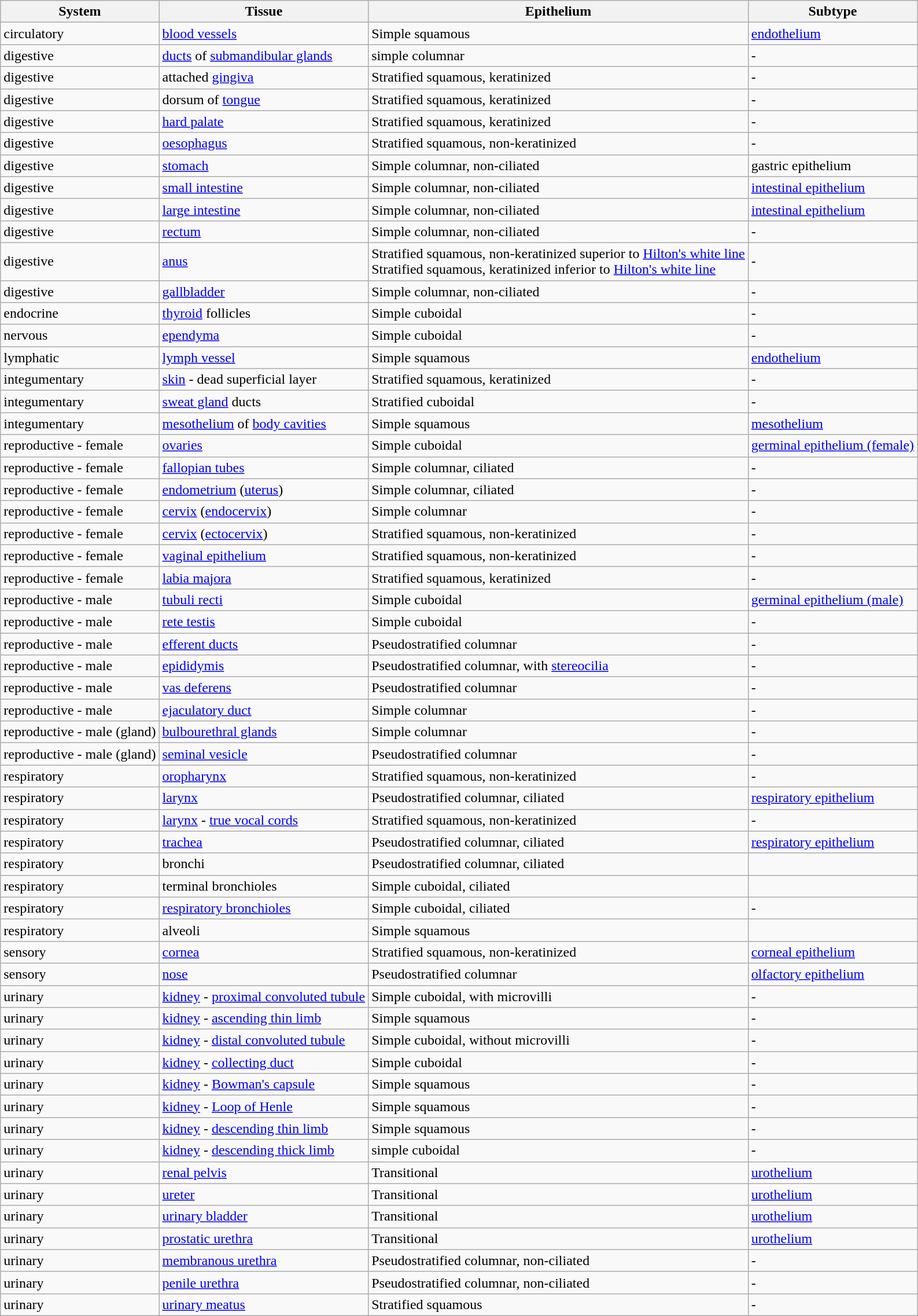<table class="wikitable sortable">
<tr>
<th><strong>System</strong></th>
<th><strong>Tissue</strong></th>
<th><strong>Epithelium</strong></th>
<th><strong>Subtype</strong></th>
</tr>
<tr>
<td>circulatory</td>
<td><a href='#'>blood vessels</a></td>
<td>Simple squamous</td>
<td><a href='#'>endothelium</a></td>
</tr>
<tr>
<td>digestive</td>
<td><a href='#'>ducts</a> of <a href='#'>submandibular glands</a></td>
<td>simple columnar</td>
<td>-</td>
</tr>
<tr>
<td>digestive</td>
<td>attached <a href='#'>gingiva</a></td>
<td>Stratified squamous, keratinized</td>
<td>-</td>
</tr>
<tr>
<td>digestive</td>
<td>dorsum of <a href='#'>tongue</a></td>
<td>Stratified squamous, keratinized</td>
<td>-</td>
</tr>
<tr>
<td>digestive</td>
<td><a href='#'>hard palate</a></td>
<td>Stratified squamous, keratinized</td>
<td>-</td>
</tr>
<tr o>
<td>digestive</td>
<td><a href='#'>oesophagus</a></td>
<td>Stratified squamous, non-keratinized</td>
<td>-</td>
</tr>
<tr>
<td>digestive</td>
<td><a href='#'>stomach</a></td>
<td>Simple columnar, non-ciliated</td>
<td>gastric epithelium</td>
</tr>
<tr>
<td>digestive</td>
<td><a href='#'>small intestine</a></td>
<td>Simple columnar, non-ciliated</td>
<td><a href='#'>intestinal epithelium</a></td>
</tr>
<tr>
<td>digestive</td>
<td><a href='#'>large intestine</a></td>
<td>Simple columnar, non-ciliated</td>
<td><a href='#'>intestinal epithelium</a></td>
</tr>
<tr>
<td>digestive</td>
<td><a href='#'>rectum</a></td>
<td>Simple columnar, non-ciliated</td>
<td>-</td>
</tr>
<tr>
<td>digestive</td>
<td><a href='#'>anus</a></td>
<td>Stratified squamous, non-keratinized superior to <a href='#'>Hilton's white line</a> <br> Stratified squamous, keratinized inferior to <a href='#'>Hilton's white line</a></td>
<td>-</td>
</tr>
<tr>
<td>digestive</td>
<td><a href='#'>gallbladder</a></td>
<td>Simple columnar, non-ciliated</td>
<td>-</td>
</tr>
<tr>
<td>endocrine</td>
<td><a href='#'>thyroid</a> follicles</td>
<td>Simple cuboidal</td>
<td>-</td>
</tr>
<tr>
<td>nervous</td>
<td><a href='#'>ependyma</a></td>
<td>Simple cuboidal</td>
<td>-</td>
</tr>
<tr>
<td>lymphatic</td>
<td><a href='#'>lymph vessel</a></td>
<td>Simple squamous</td>
<td><a href='#'>endothelium</a></td>
</tr>
<tr>
<td>integumentary</td>
<td><a href='#'>skin</a> - dead superficial layer</td>
<td>Stratified squamous, keratinized</td>
<td>-</td>
</tr>
<tr>
<td>integumentary</td>
<td><a href='#'>sweat gland</a> ducts</td>
<td>Stratified cuboidal</td>
<td>-</td>
</tr>
<tr>
<td>integumentary</td>
<td><a href='#'>mesothelium</a> of <a href='#'>body cavities</a></td>
<td>Simple squamous</td>
<td><a href='#'>mesothelium</a></td>
</tr>
<tr>
<td>reproductive - female</td>
<td><a href='#'>ovaries</a></td>
<td>Simple cuboidal</td>
<td><a href='#'>germinal epithelium (female)</a></td>
</tr>
<tr>
<td>reproductive - female</td>
<td><a href='#'>fallopian tubes</a></td>
<td>Simple columnar, ciliated</td>
<td>-</td>
</tr>
<tr>
<td>reproductive - female</td>
<td><a href='#'>endometrium</a> (<a href='#'>uterus</a>)</td>
<td>Simple columnar, ciliated</td>
<td>-</td>
</tr>
<tr>
<td>reproductive - female</td>
<td><a href='#'>cervix</a> (<a href='#'>endocervix</a>)</td>
<td>Simple columnar</td>
<td>-</td>
</tr>
<tr>
<td>reproductive - female</td>
<td><a href='#'>cervix</a> (<a href='#'>ectocervix</a>)</td>
<td>Stratified squamous, non-keratinized</td>
<td>-</td>
</tr>
<tr>
<td>reproductive - female</td>
<td><a href='#'>vaginal epithelium</a></td>
<td>Stratified squamous, non-keratinized</td>
<td>-</td>
</tr>
<tr>
<td>reproductive - female</td>
<td><a href='#'>labia majora</a></td>
<td>Stratified squamous, keratinized</td>
<td>-</td>
</tr>
<tr>
<td>reproductive - male</td>
<td><a href='#'>tubuli recti</a></td>
<td>Simple cuboidal</td>
<td><a href='#'>germinal epithelium (male)</a></td>
</tr>
<tr>
<td>reproductive - male</td>
<td><a href='#'>rete testis</a></td>
<td>Simple cuboidal</td>
<td>-</td>
</tr>
<tr>
<td>reproductive - male</td>
<td><a href='#'>efferent ducts</a></td>
<td>Pseudostratified columnar</td>
<td>-</td>
</tr>
<tr>
<td>reproductive - male</td>
<td><a href='#'>epididymis</a></td>
<td>Pseudostratified columnar, with <a href='#'>stereocilia</a></td>
<td>-</td>
</tr>
<tr>
<td>reproductive - male</td>
<td><a href='#'>vas deferens</a></td>
<td>Pseudostratified columnar</td>
<td>-</td>
</tr>
<tr>
<td>reproductive - male</td>
<td><a href='#'>ejaculatory duct</a></td>
<td>Simple columnar</td>
<td>-</td>
</tr>
<tr>
<td>reproductive - male (gland)</td>
<td><a href='#'>bulbourethral glands</a></td>
<td>Simple columnar</td>
<td>-</td>
</tr>
<tr>
<td>reproductive - male (gland)</td>
<td><a href='#'>seminal vesicle</a></td>
<td>Pseudostratified columnar</td>
<td>-</td>
</tr>
<tr>
<td>respiratory</td>
<td><a href='#'>oropharynx</a></td>
<td>Stratified squamous, non-keratinized</td>
<td>-</td>
</tr>
<tr>
<td>respiratory</td>
<td><a href='#'>larynx</a></td>
<td>Pseudostratified columnar, ciliated</td>
<td><a href='#'>respiratory epithelium</a></td>
</tr>
<tr>
<td>respiratory</td>
<td><a href='#'>larynx</a> - <a href='#'>true vocal cords</a></td>
<td>Stratified squamous, non-keratinized</td>
<td>-</td>
</tr>
<tr>
<td>respiratory</td>
<td><a href='#'>trachea</a></td>
<td>Pseudostratified columnar, ciliated</td>
<td><a href='#'>respiratory epithelium</a></td>
</tr>
<tr>
<td>respiratory</td>
<td>bronchi</td>
<td>Pseudostratified columnar, ciliated</td>
<td></td>
</tr>
<tr>
<td>respiratory</td>
<td>terminal bronchioles</td>
<td>Simple cuboidal, ciliated</td>
<td></td>
</tr>
<tr>
<td>respiratory</td>
<td><a href='#'>respiratory bronchioles</a></td>
<td>Simple cuboidal, ciliated</td>
<td>-</td>
</tr>
<tr>
<td>respiratory</td>
<td>alveoli</td>
<td>Simple squamous</td>
<td></td>
</tr>
<tr>
<td>sensory</td>
<td><a href='#'>cornea</a></td>
<td>Stratified squamous, non-keratinized</td>
<td><a href='#'>corneal epithelium</a></td>
</tr>
<tr>
<td>sensory</td>
<td><a href='#'>nose</a></td>
<td>Pseudostratified columnar</td>
<td><a href='#'>olfactory epithelium</a></td>
</tr>
<tr>
<td>urinary</td>
<td><a href='#'>kidney</a> - <a href='#'>proximal convoluted tubule</a></td>
<td>Simple cuboidal, with microvilli</td>
<td>-</td>
</tr>
<tr>
<td>urinary</td>
<td><a href='#'>kidney</a> - <a href='#'>ascending thin limb</a></td>
<td>Simple squamous</td>
<td>-</td>
</tr>
<tr>
<td>urinary</td>
<td><a href='#'>kidney</a> - <a href='#'>distal convoluted tubule</a></td>
<td>Simple cuboidal, without microvilli</td>
<td>-</td>
</tr>
<tr>
<td>urinary</td>
<td><a href='#'>kidney</a> - <a href='#'>collecting duct</a></td>
<td>Simple cuboidal</td>
<td>-</td>
</tr>
<tr>
<td>urinary</td>
<td><a href='#'>kidney</a> - <a href='#'>Bowman's capsule</a></td>
<td>Simple squamous</td>
<td>-</td>
</tr>
<tr>
<td>urinary</td>
<td><a href='#'>kidney</a> - <a href='#'>Loop of Henle</a></td>
<td>Simple squamous</td>
<td>-</td>
</tr>
<tr>
<td>urinary</td>
<td><a href='#'>kidney</a> - <a href='#'>descending thin limb</a></td>
<td>Simple squamous</td>
<td>-</td>
</tr>
<tr>
<td>urinary</td>
<td><a href='#'>kidney</a> - <a href='#'>descending thick limb</a></td>
<td>simple cuboidal</td>
<td>-</td>
</tr>
<tr>
<td>urinary</td>
<td><a href='#'>renal pelvis</a></td>
<td>Transitional</td>
<td><a href='#'>urothelium</a></td>
</tr>
<tr>
<td>urinary</td>
<td><a href='#'>ureter</a></td>
<td>Transitional</td>
<td><a href='#'>urothelium</a></td>
</tr>
<tr>
<td>urinary</td>
<td><a href='#'>urinary bladder</a></td>
<td>Transitional</td>
<td><a href='#'>urothelium</a></td>
</tr>
<tr>
<td>urinary</td>
<td><a href='#'>prostatic urethra</a></td>
<td>Transitional</td>
<td><a href='#'>urothelium</a></td>
</tr>
<tr>
<td>urinary</td>
<td><a href='#'>membranous urethra</a></td>
<td>Pseudostratified columnar, non-ciliated</td>
<td>-</td>
</tr>
<tr>
<td>urinary</td>
<td><a href='#'>penile urethra</a></td>
<td>Pseudostratified columnar, non-ciliated</td>
<td>-</td>
</tr>
<tr>
<td>urinary</td>
<td><a href='#'>urinary meatus</a></td>
<td>Stratified squamous</td>
<td>-</td>
</tr>
</table>
